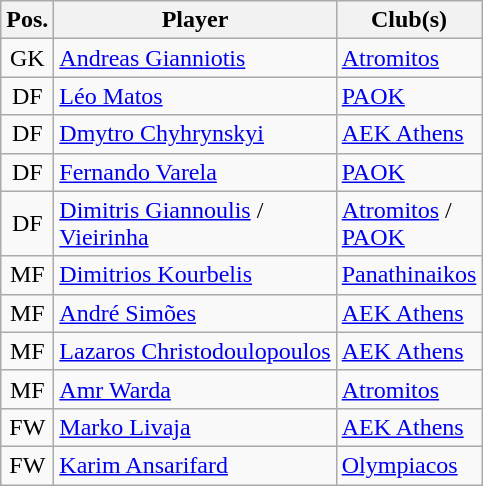<table class="wikitable" style="margin-right: 0;">
<tr text-align:center;">
<th>Pos.</th>
<th>Player</th>
<th>Club(s)</th>
</tr>
<tr>
<td align="center">GK</td>
<td> <a href='#'>Andreas Gianniotis</a></td>
<td><a href='#'>Atromitos</a></td>
</tr>
<tr>
<td align="center">DF</td>
<td> <a href='#'>Léo Matos</a></td>
<td><a href='#'>PAOK</a></td>
</tr>
<tr>
<td align="center">DF</td>
<td> <a href='#'>Dmytro Chyhrynskyi</a></td>
<td><a href='#'>AEK Athens</a></td>
</tr>
<tr>
<td align="center">DF</td>
<td> <a href='#'>Fernando Varela</a></td>
<td><a href='#'>PAOK</a></td>
</tr>
<tr>
<td align="center">DF</td>
<td> <a href='#'>Dimitris Giannoulis</a> /<br> <a href='#'>Vieirinha</a></td>
<td><a href='#'>Atromitos</a> /<br><a href='#'>PAOK</a></td>
</tr>
<tr>
<td align="center">MF</td>
<td> <a href='#'>Dimitrios Kourbelis</a></td>
<td><a href='#'>Panathinaikos</a></td>
</tr>
<tr>
<td align="center">MF</td>
<td> <a href='#'>André Simões</a></td>
<td><a href='#'>AEK Athens</a></td>
</tr>
<tr>
<td align="center">MF</td>
<td> <a href='#'>Lazaros Christodoulopoulos</a></td>
<td><a href='#'>AEK Athens</a></td>
</tr>
<tr>
<td align="center">MF</td>
<td> <a href='#'>Amr Warda</a></td>
<td><a href='#'>Atromitos</a></td>
</tr>
<tr>
<td align="center">FW</td>
<td> <a href='#'>Marko Livaja</a></td>
<td><a href='#'>AEK Athens</a></td>
</tr>
<tr>
<td align="center">FW</td>
<td> <a href='#'>Karim Ansarifard</a></td>
<td><a href='#'>Olympiacos</a></td>
</tr>
</table>
